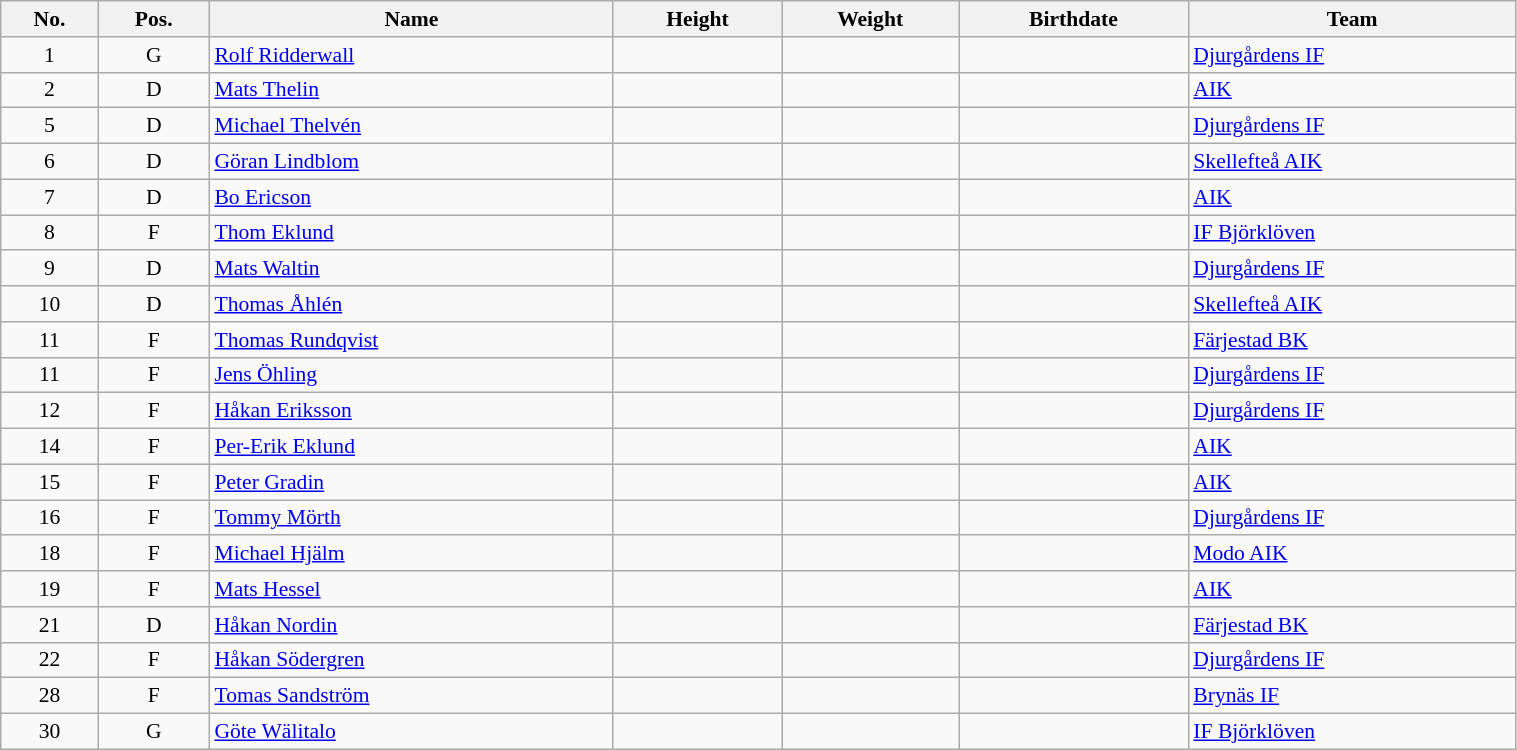<table class="wikitable sortable" width="80%" style="font-size: 90%; text-align: center;">
<tr>
<th>No.</th>
<th>Pos.</th>
<th>Name</th>
<th>Height</th>
<th>Weight</th>
<th>Birthdate</th>
<th>Team</th>
</tr>
<tr>
<td>1</td>
<td>G</td>
<td style="text-align:left;"><a href='#'>Rolf Ridderwall</a></td>
<td></td>
<td></td>
<td style="text-align:right;"></td>
<td style="text-align:left;"> <a href='#'>Djurgårdens IF</a></td>
</tr>
<tr>
<td>2</td>
<td>D</td>
<td style="text-align:left;"><a href='#'>Mats Thelin</a></td>
<td></td>
<td></td>
<td style="text-align:right;"></td>
<td style="text-align:left;"> <a href='#'>AIK</a></td>
</tr>
<tr>
<td>5</td>
<td>D</td>
<td style="text-align:left;"><a href='#'>Michael Thelvén</a></td>
<td></td>
<td></td>
<td style="text-align:right;"></td>
<td style="text-align:left;"> <a href='#'>Djurgårdens IF</a></td>
</tr>
<tr>
<td>6</td>
<td>D</td>
<td style="text-align:left;"><a href='#'>Göran Lindblom</a></td>
<td></td>
<td></td>
<td style="text-align:right;"></td>
<td style="text-align:left;"> <a href='#'>Skellefteå AIK</a></td>
</tr>
<tr>
<td>7</td>
<td>D</td>
<td style="text-align:left;"><a href='#'>Bo Ericson</a></td>
<td></td>
<td></td>
<td style="text-align:right;"></td>
<td style="text-align:left;"> <a href='#'>AIK</a></td>
</tr>
<tr>
<td>8</td>
<td>F</td>
<td style="text-align:left;"><a href='#'>Thom Eklund</a></td>
<td></td>
<td></td>
<td style="text-align:right;"></td>
<td style="text-align:left;"> <a href='#'>IF Björklöven</a></td>
</tr>
<tr>
<td>9</td>
<td>D</td>
<td style="text-align:left;"><a href='#'>Mats Waltin</a></td>
<td></td>
<td></td>
<td style="text-align:right;"></td>
<td style="text-align:left;"> <a href='#'>Djurgårdens IF</a></td>
</tr>
<tr>
<td>10</td>
<td>D</td>
<td style="text-align:left;"><a href='#'>Thomas Åhlén</a></td>
<td></td>
<td></td>
<td style="text-align:right;"></td>
<td style="text-align:left;"> <a href='#'>Skellefteå AIK</a></td>
</tr>
<tr>
<td>11</td>
<td>F</td>
<td style="text-align:left;"><a href='#'>Thomas Rundqvist</a></td>
<td></td>
<td></td>
<td style="text-align:right;"></td>
<td style="text-align:left;"> <a href='#'>Färjestad BK</a></td>
</tr>
<tr>
<td>11</td>
<td>F</td>
<td style="text-align:left;"><a href='#'>Jens Öhling</a></td>
<td></td>
<td></td>
<td style="text-align:right;"></td>
<td style="text-align:left;"> <a href='#'>Djurgårdens IF</a></td>
</tr>
<tr>
<td>12</td>
<td>F</td>
<td style="text-align:left;"><a href='#'>Håkan Eriksson</a></td>
<td></td>
<td></td>
<td style="text-align:right;"></td>
<td style="text-align:left;"> <a href='#'>Djurgårdens IF</a></td>
</tr>
<tr>
<td>14</td>
<td>F</td>
<td style="text-align:left;"><a href='#'>Per-Erik Eklund</a></td>
<td></td>
<td></td>
<td style="text-align:right;"></td>
<td style="text-align:left;"> <a href='#'>AIK</a></td>
</tr>
<tr>
<td>15</td>
<td>F</td>
<td style="text-align:left;"><a href='#'>Peter Gradin</a></td>
<td></td>
<td></td>
<td style="text-align:right;"></td>
<td style="text-align:left;"> <a href='#'>AIK</a></td>
</tr>
<tr>
<td>16</td>
<td>F</td>
<td style="text-align:left;"><a href='#'>Tommy Mörth</a></td>
<td></td>
<td></td>
<td style="text-align:right;"></td>
<td style="text-align:left;"> <a href='#'>Djurgårdens IF</a></td>
</tr>
<tr>
<td>18</td>
<td>F</td>
<td style="text-align:left;"><a href='#'>Michael Hjälm</a></td>
<td></td>
<td></td>
<td style="text-align:right;"></td>
<td style="text-align:left;"> <a href='#'>Modo AIK</a></td>
</tr>
<tr>
<td>19</td>
<td>F</td>
<td style="text-align:left;"><a href='#'>Mats Hessel</a></td>
<td></td>
<td></td>
<td style="text-align:right;"></td>
<td style="text-align:left;"> <a href='#'>AIK</a></td>
</tr>
<tr>
<td>21</td>
<td>D</td>
<td style="text-align:left;"><a href='#'>Håkan Nordin</a></td>
<td></td>
<td></td>
<td style="text-align:right;"></td>
<td style="text-align:left;"> <a href='#'>Färjestad BK</a></td>
</tr>
<tr>
<td>22</td>
<td>F</td>
<td style="text-align:left;"><a href='#'>Håkan Södergren</a></td>
<td></td>
<td></td>
<td style="text-align:right;"></td>
<td style="text-align:left;"> <a href='#'>Djurgårdens IF</a></td>
</tr>
<tr>
<td>28</td>
<td>F</td>
<td style="text-align:left;"><a href='#'>Tomas Sandström</a></td>
<td></td>
<td></td>
<td style="text-align:right;"></td>
<td style="text-align:left;"> <a href='#'>Brynäs IF</a></td>
</tr>
<tr>
<td>30</td>
<td>G</td>
<td style="text-align:left;"><a href='#'>Göte Wälitalo</a></td>
<td></td>
<td></td>
<td style="text-align:right;"></td>
<td style="text-align:left;"> <a href='#'>IF Björklöven</a></td>
</tr>
</table>
